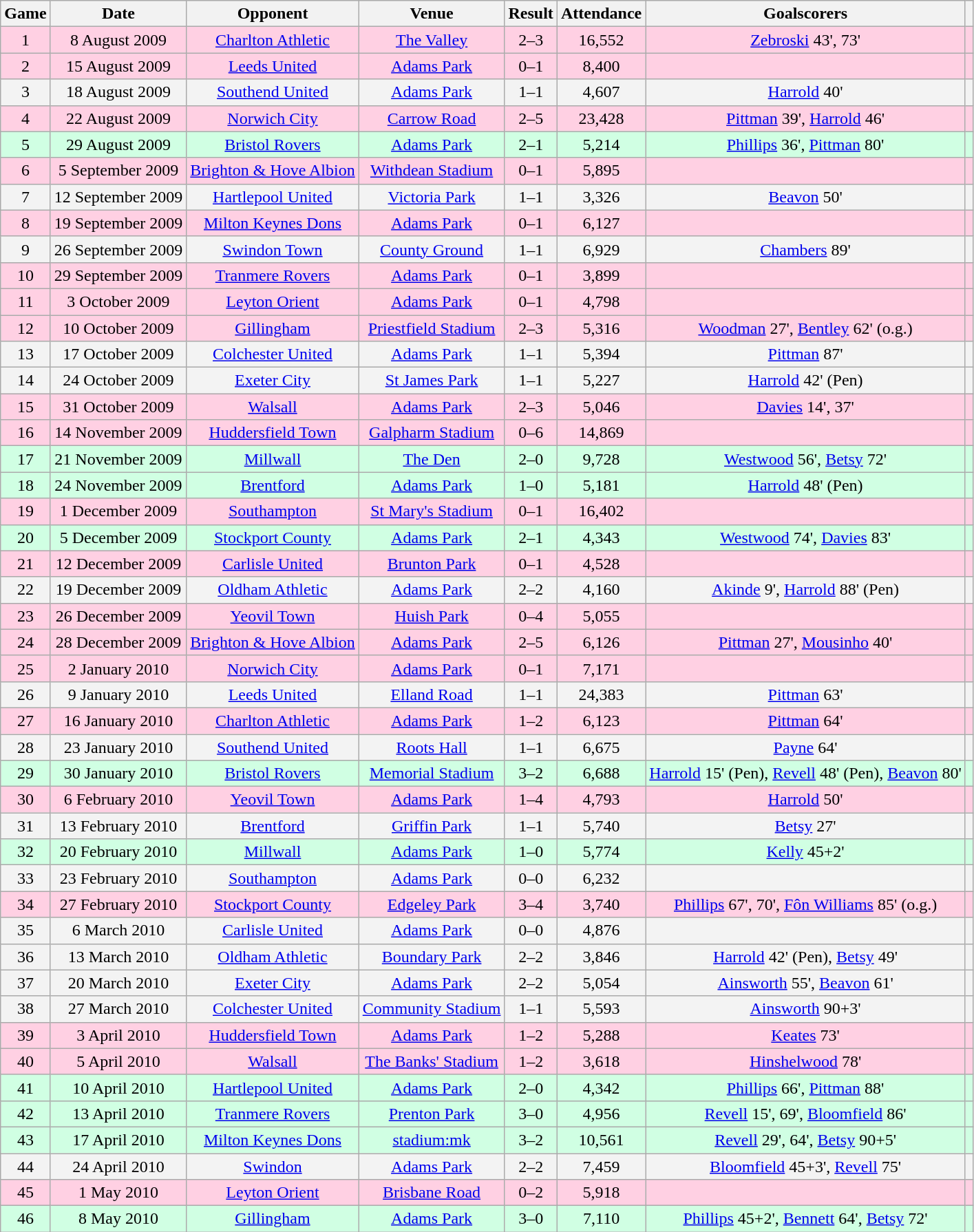<table class="wikitable" style="text-align:center;">
<tr>
<th>Game</th>
<th>Date</th>
<th>Opponent</th>
<th>Venue</th>
<th>Result</th>
<th>Attendance</th>
<th>Goalscorers</th>
<th></th>
</tr>
<tr style="background: #ffd0e3;">
<td>1</td>
<td>8 August 2009</td>
<td><a href='#'>Charlton Athletic</a></td>
<td><a href='#'>The Valley</a></td>
<td>2–3</td>
<td>16,552</td>
<td><a href='#'>Zebroski</a> 43', 73'</td>
<td></td>
</tr>
<tr style="background: #ffd0e3;">
<td>2</td>
<td>15 August 2009</td>
<td><a href='#'>Leeds United</a></td>
<td><a href='#'>Adams Park</a></td>
<td>0–1</td>
<td>8,400</td>
<td></td>
<td></td>
</tr>
<tr style="background: #f3f3f3;">
<td>3</td>
<td>18 August 2009</td>
<td><a href='#'>Southend United</a></td>
<td><a href='#'>Adams Park</a></td>
<td>1–1</td>
<td>4,607</td>
<td><a href='#'>Harrold</a> 40'</td>
<td></td>
</tr>
<tr style="background: #ffd0e3;">
<td>4</td>
<td>22 August 2009</td>
<td><a href='#'>Norwich City</a></td>
<td><a href='#'>Carrow Road</a></td>
<td>2–5</td>
<td>23,428</td>
<td><a href='#'>Pittman</a> 39', <a href='#'>Harrold</a> 46'</td>
<td></td>
</tr>
<tr style="background: #d0ffe3;">
<td>5</td>
<td>29 August 2009</td>
<td><a href='#'>Bristol Rovers</a></td>
<td><a href='#'>Adams Park</a></td>
<td>2–1</td>
<td>5,214</td>
<td><a href='#'>Phillips</a> 36', <a href='#'>Pittman</a> 80'</td>
<td></td>
</tr>
<tr style="background: #ffd0e3;">
<td>6</td>
<td>5 September 2009</td>
<td><a href='#'>Brighton & Hove Albion</a></td>
<td><a href='#'>Withdean Stadium</a></td>
<td>0–1</td>
<td>5,895</td>
<td></td>
<td></td>
</tr>
<tr style="background: #f3f3f3;">
<td>7</td>
<td>12 September 2009</td>
<td><a href='#'>Hartlepool United</a></td>
<td><a href='#'>Victoria Park</a></td>
<td>1–1</td>
<td>3,326</td>
<td><a href='#'>Beavon</a> 50'</td>
<td></td>
</tr>
<tr style="background: #ffd0e3;">
<td>8</td>
<td>19 September 2009</td>
<td><a href='#'>Milton Keynes Dons</a></td>
<td><a href='#'>Adams Park</a></td>
<td>0–1</td>
<td>6,127</td>
<td></td>
<td></td>
</tr>
<tr style="background: #f3f3f3;">
<td>9</td>
<td>26 September 2009</td>
<td><a href='#'>Swindon Town</a></td>
<td><a href='#'>County Ground</a></td>
<td>1–1</td>
<td>6,929</td>
<td><a href='#'>Chambers</a> 89'</td>
<td></td>
</tr>
<tr style="background: #ffd0e3;">
<td>10</td>
<td>29 September 2009</td>
<td><a href='#'>Tranmere Rovers</a></td>
<td><a href='#'>Adams Park</a></td>
<td>0–1</td>
<td>3,899</td>
<td></td>
<td></td>
</tr>
<tr style="background: #ffd0e3;">
<td>11</td>
<td>3 October 2009</td>
<td><a href='#'>Leyton Orient</a></td>
<td><a href='#'>Adams Park</a></td>
<td>0–1</td>
<td>4,798</td>
<td></td>
<td></td>
</tr>
<tr style="background: #ffd0e3;">
<td>12</td>
<td>10 October 2009</td>
<td><a href='#'>Gillingham</a></td>
<td><a href='#'>Priestfield Stadium</a></td>
<td>2–3</td>
<td>5,316</td>
<td><a href='#'>Woodman</a> 27', <a href='#'>Bentley</a> 62' (o.g.)</td>
<td></td>
</tr>
<tr style="background: #f3f3f3;">
<td>13</td>
<td>17 October 2009</td>
<td><a href='#'>Colchester United</a></td>
<td><a href='#'>Adams Park</a></td>
<td>1–1</td>
<td>5,394</td>
<td><a href='#'>Pittman</a> 87'</td>
<td></td>
</tr>
<tr style="background: #f3f3f3;">
<td>14</td>
<td>24 October 2009</td>
<td><a href='#'>Exeter City</a></td>
<td><a href='#'>St James Park</a></td>
<td>1–1</td>
<td>5,227</td>
<td><a href='#'>Harrold</a> 42' (Pen)</td>
<td></td>
</tr>
<tr style="background: #ffd0e3;">
<td>15</td>
<td>31 October 2009</td>
<td><a href='#'>Walsall</a></td>
<td><a href='#'>Adams Park</a></td>
<td>2–3</td>
<td>5,046</td>
<td><a href='#'>Davies</a> 14', 37'</td>
<td></td>
</tr>
<tr style="background: #ffd0e3;">
<td>16</td>
<td>14 November 2009</td>
<td><a href='#'>Huddersfield Town</a></td>
<td><a href='#'>Galpharm Stadium</a></td>
<td>0–6</td>
<td>14,869</td>
<td></td>
<td></td>
</tr>
<tr style="background: #d0ffe3;">
<td>17</td>
<td>21 November 2009</td>
<td><a href='#'>Millwall</a></td>
<td><a href='#'>The Den</a></td>
<td>2–0</td>
<td>9,728</td>
<td><a href='#'>Westwood</a> 56', <a href='#'>Betsy</a> 72'</td>
<td></td>
</tr>
<tr style="background: #d0ffe3;">
<td>18</td>
<td>24 November 2009</td>
<td><a href='#'>Brentford</a></td>
<td><a href='#'>Adams Park</a></td>
<td>1–0</td>
<td>5,181</td>
<td><a href='#'>Harrold</a> 48' (Pen)</td>
<td></td>
</tr>
<tr style="background: #ffd0e3;">
<td>19</td>
<td>1 December 2009</td>
<td><a href='#'>Southampton</a></td>
<td><a href='#'>St Mary's Stadium</a></td>
<td>0–1</td>
<td>16,402</td>
<td></td>
<td></td>
</tr>
<tr style="background: #d0ffe3;">
<td>20</td>
<td>5 December 2009</td>
<td><a href='#'>Stockport County</a></td>
<td><a href='#'>Adams Park</a></td>
<td>2–1</td>
<td>4,343</td>
<td><a href='#'>Westwood</a> 74', <a href='#'>Davies</a> 83'</td>
<td></td>
</tr>
<tr style="background: #ffd0e3;">
<td>21</td>
<td>12 December 2009</td>
<td><a href='#'>Carlisle United</a></td>
<td><a href='#'>Brunton Park</a></td>
<td>0–1</td>
<td>4,528</td>
<td></td>
<td></td>
</tr>
<tr style="background: #f3f3f3;">
<td>22</td>
<td>19 December 2009</td>
<td><a href='#'>Oldham Athletic</a></td>
<td><a href='#'>Adams Park</a></td>
<td>2–2</td>
<td>4,160</td>
<td><a href='#'>Akinde</a> 9', <a href='#'>Harrold</a> 88' (Pen)</td>
<td></td>
</tr>
<tr style="background: #ffd0e3;">
<td>23</td>
<td>26 December 2009</td>
<td><a href='#'>Yeovil Town</a></td>
<td><a href='#'>Huish Park</a></td>
<td>0–4</td>
<td>5,055</td>
<td></td>
<td></td>
</tr>
<tr style="background: #ffd0e3;">
<td>24</td>
<td>28 December 2009</td>
<td><a href='#'>Brighton & Hove Albion</a></td>
<td><a href='#'>Adams Park</a></td>
<td>2–5</td>
<td>6,126</td>
<td><a href='#'>Pittman</a> 27', <a href='#'>Mousinho</a> 40'</td>
<td></td>
</tr>
<tr style="background: #ffd0e3;">
<td>25</td>
<td>2 January 2010</td>
<td><a href='#'>Norwich City</a></td>
<td><a href='#'>Adams Park</a></td>
<td>0–1</td>
<td>7,171</td>
<td></td>
<td></td>
</tr>
<tr style="background: #f3f3f3;">
<td>26</td>
<td>9 January 2010</td>
<td><a href='#'>Leeds United</a></td>
<td><a href='#'>Elland Road</a></td>
<td>1–1</td>
<td>24,383</td>
<td><a href='#'>Pittman</a> 63'</td>
<td></td>
</tr>
<tr style="background: #ffd0e3;">
<td>27</td>
<td>16 January 2010</td>
<td><a href='#'>Charlton Athletic</a></td>
<td><a href='#'>Adams Park</a></td>
<td>1–2</td>
<td>6,123</td>
<td><a href='#'>Pittman</a> 64'</td>
<td></td>
</tr>
<tr style="background: #f3f3f3;">
<td>28</td>
<td>23 January 2010</td>
<td><a href='#'>Southend United</a></td>
<td><a href='#'>Roots Hall</a></td>
<td>1–1</td>
<td>6,675</td>
<td><a href='#'>Payne</a> 64'</td>
<td></td>
</tr>
<tr style="background: #d0ffe3;">
<td>29</td>
<td>30 January 2010</td>
<td><a href='#'>Bristol Rovers</a></td>
<td><a href='#'>Memorial Stadium</a></td>
<td>3–2</td>
<td>6,688</td>
<td><a href='#'>Harrold</a> 15' (Pen), <a href='#'>Revell</a> 48' (Pen), <a href='#'>Beavon</a> 80'</td>
<td></td>
</tr>
<tr style="background: #ffd0e3;">
<td>30</td>
<td>6 February 2010</td>
<td><a href='#'>Yeovil Town</a></td>
<td><a href='#'>Adams Park</a></td>
<td>1–4</td>
<td>4,793</td>
<td><a href='#'>Harrold</a> 50'</td>
<td></td>
</tr>
<tr style="background: #f3f3f3;">
<td>31</td>
<td>13 February 2010</td>
<td><a href='#'>Brentford</a></td>
<td><a href='#'>Griffin Park</a></td>
<td>1–1</td>
<td>5,740</td>
<td><a href='#'>Betsy</a> 27'</td>
<td></td>
</tr>
<tr style="background: #d0ffe3;">
<td>32</td>
<td>20 February 2010</td>
<td><a href='#'>Millwall</a></td>
<td><a href='#'>Adams Park</a></td>
<td>1–0</td>
<td>5,774</td>
<td><a href='#'>Kelly</a> 45+2'</td>
<td></td>
</tr>
<tr style="background: #f3f3f3;">
<td>33</td>
<td>23 February 2010</td>
<td><a href='#'>Southampton</a></td>
<td><a href='#'>Adams Park</a></td>
<td>0–0</td>
<td>6,232</td>
<td></td>
<td></td>
</tr>
<tr style="background: #ffd0e3;">
<td>34</td>
<td>27 February 2010</td>
<td><a href='#'>Stockport County</a></td>
<td><a href='#'>Edgeley Park</a></td>
<td>3–4</td>
<td>3,740</td>
<td><a href='#'>Phillips</a> 67', 70', <a href='#'>Fôn Williams</a> 85' (o.g.)</td>
<td></td>
</tr>
<tr style="background: #f3f3f3;">
<td>35</td>
<td>6 March 2010</td>
<td><a href='#'>Carlisle United</a></td>
<td><a href='#'>Adams Park</a></td>
<td>0–0</td>
<td>4,876</td>
<td></td>
<td></td>
</tr>
<tr style="background: #f3f3f3;">
<td>36</td>
<td>13 March 2010</td>
<td><a href='#'>Oldham Athletic</a></td>
<td><a href='#'>Boundary Park</a></td>
<td>2–2</td>
<td>3,846</td>
<td><a href='#'>Harrold</a> 42' (Pen), <a href='#'>Betsy</a> 49'</td>
<td></td>
</tr>
<tr style="background: #f3f3f3;">
<td>37</td>
<td>20 March 2010</td>
<td><a href='#'>Exeter City</a></td>
<td><a href='#'>Adams Park</a></td>
<td>2–2</td>
<td>5,054</td>
<td><a href='#'>Ainsworth</a> 55', <a href='#'>Beavon</a> 61'</td>
<td></td>
</tr>
<tr style="background: #f3f3f3;">
<td>38</td>
<td>27 March 2010</td>
<td><a href='#'>Colchester United</a></td>
<td><a href='#'>Community Stadium</a></td>
<td>1–1</td>
<td>5,593</td>
<td><a href='#'>Ainsworth</a> 90+3'</td>
<td></td>
</tr>
<tr style="background: #ffd0e3;">
<td>39</td>
<td>3 April 2010</td>
<td><a href='#'>Huddersfield Town</a></td>
<td><a href='#'>Adams Park</a></td>
<td>1–2</td>
<td>5,288</td>
<td><a href='#'>Keates</a> 73'</td>
<td></td>
</tr>
<tr style="background: #ffd0e3;">
<td>40</td>
<td>5 April 2010</td>
<td><a href='#'>Walsall</a></td>
<td><a href='#'>The Banks' Stadium</a></td>
<td>1–2</td>
<td>3,618</td>
<td><a href='#'>Hinshelwood</a> 78'</td>
<td></td>
</tr>
<tr style="background: #d0ffe3;">
<td>41</td>
<td>10 April 2010</td>
<td><a href='#'>Hartlepool United</a></td>
<td><a href='#'>Adams Park</a></td>
<td>2–0</td>
<td>4,342</td>
<td><a href='#'>Phillips</a> 66', <a href='#'>Pittman</a> 88'</td>
<td></td>
</tr>
<tr style="background: #d0ffe3;">
<td>42</td>
<td>13 April 2010</td>
<td><a href='#'>Tranmere Rovers</a></td>
<td><a href='#'>Prenton Park</a></td>
<td>3–0</td>
<td>4,956</td>
<td><a href='#'>Revell</a> 15', 69', <a href='#'>Bloomfield</a> 86'</td>
<td></td>
</tr>
<tr style="background: #d0ffe3;">
<td>43</td>
<td>17 April 2010</td>
<td><a href='#'>Milton Keynes Dons</a></td>
<td><a href='#'>stadium:mk</a></td>
<td>3–2</td>
<td>10,561</td>
<td><a href='#'>Revell</a> 29', 64', <a href='#'>Betsy</a> 90+5'</td>
<td></td>
</tr>
<tr style="background: #f3f3f3;">
<td>44</td>
<td>24 April 2010</td>
<td><a href='#'>Swindon</a></td>
<td><a href='#'>Adams Park</a></td>
<td>2–2</td>
<td>7,459</td>
<td><a href='#'>Bloomfield</a> 45+3', <a href='#'>Revell</a> 75'</td>
<td></td>
</tr>
<tr style="background: #ffd0e3;">
<td>45</td>
<td>1 May 2010</td>
<td><a href='#'>Leyton Orient</a></td>
<td><a href='#'>Brisbane Road</a></td>
<td>0–2</td>
<td>5,918</td>
<td></td>
<td></td>
</tr>
<tr style="background: #d0ffe3;">
<td>46</td>
<td>8 May 2010</td>
<td><a href='#'>Gillingham</a></td>
<td><a href='#'>Adams Park</a></td>
<td>3–0</td>
<td>7,110</td>
<td><a href='#'>Phillips</a> 45+2', <a href='#'>Bennett</a> 64', <a href='#'>Betsy</a> 72'</td>
<td></td>
</tr>
</table>
